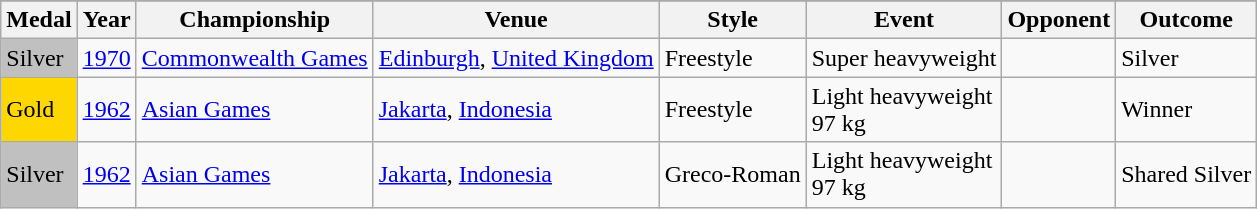<table class="wikitable">
<tr style="background-color:#DDDDDD;text-align:center;">
</tr>
<tr>
<th>Medal</th>
<th>Year</th>
<th>Championship</th>
<th>Venue</th>
<th>Style</th>
<th>Event</th>
<th>Opponent</th>
<th>Outcome</th>
</tr>
<tr>
<td bgcolor=silver>Silver</td>
<td><a href='#'>1970</a></td>
<td><a href='#'>Commonwealth Games</a></td>
<td><a href='#'>Edinburgh</a>, <a href='#'>United Kingdom</a></td>
<td>Freestyle</td>
<td>Super heavyweight</td>
<td></td>
<td>Silver</td>
</tr>
<tr>
<td bgcolor=Gold>Gold</td>
<td><a href='#'>1962</a></td>
<td><a href='#'>Asian Games</a></td>
<td><a href='#'>Jakarta</a>, <a href='#'>Indonesia</a></td>
<td>Freestyle</td>
<td>Light heavyweight<br>97 kg</td>
<td></td>
<td>Winner</td>
</tr>
<tr>
<td bgcolor=silver>Silver</td>
<td><a href='#'>1962</a></td>
<td><a href='#'>Asian Games</a></td>
<td><a href='#'>Jakarta</a>, <a href='#'>Indonesia</a></td>
<td>Greco-Roman</td>
<td>Light heavyweight<br>97 kg</td>
<td></td>
<td>Shared Silver</td>
</tr>
</table>
